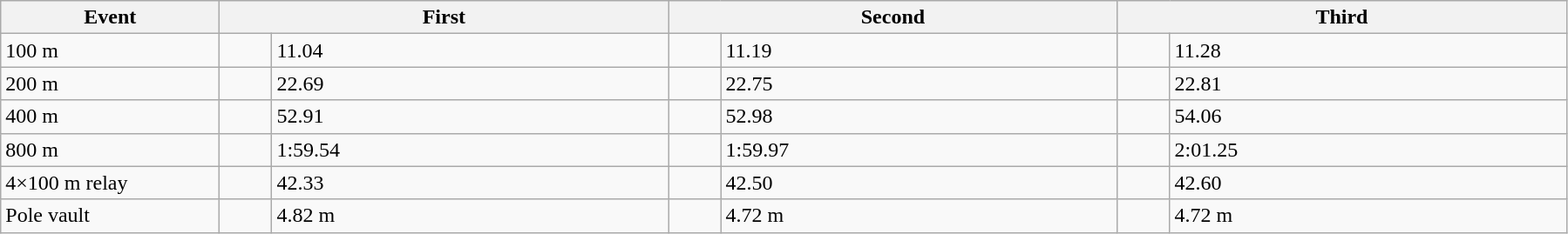<table class=wikitable>
<tr>
<th style="width:10em">Event</th>
<th colspan=2 style="width:21em">First</th>
<th colspan=2 style="width:21em">Second</th>
<th colspan=2 style="width:21em">Third</th>
</tr>
<tr>
<td>100 m </td>
<td></td>
<td>11.04 </td>
<td></td>
<td>11.19 </td>
<td></td>
<td>11.28</td>
</tr>
<tr>
<td>200 m </td>
<td></td>
<td>22.69</td>
<td></td>
<td>22.75</td>
<td></td>
<td>22.81</td>
</tr>
<tr>
<td>400 m</td>
<td></td>
<td>52.91 </td>
<td></td>
<td>52.98</td>
<td></td>
<td>54.06</td>
</tr>
<tr>
<td>800 m</td>
<td></td>
<td>1:59.54</td>
<td></td>
<td>1:59.97</td>
<td></td>
<td>2:01.25</td>
</tr>
<tr>
<td>4×100 m relay</td>
<td></td>
<td>42.33</td>
<td></td>
<td>42.50</td>
<td></td>
<td>42.60</td>
</tr>
<tr>
<td>Pole vault</td>
<td></td>
<td>4.82 m </td>
<td></td>
<td>4.72 m</td>
<td></td>
<td>4.72 m</td>
</tr>
</table>
